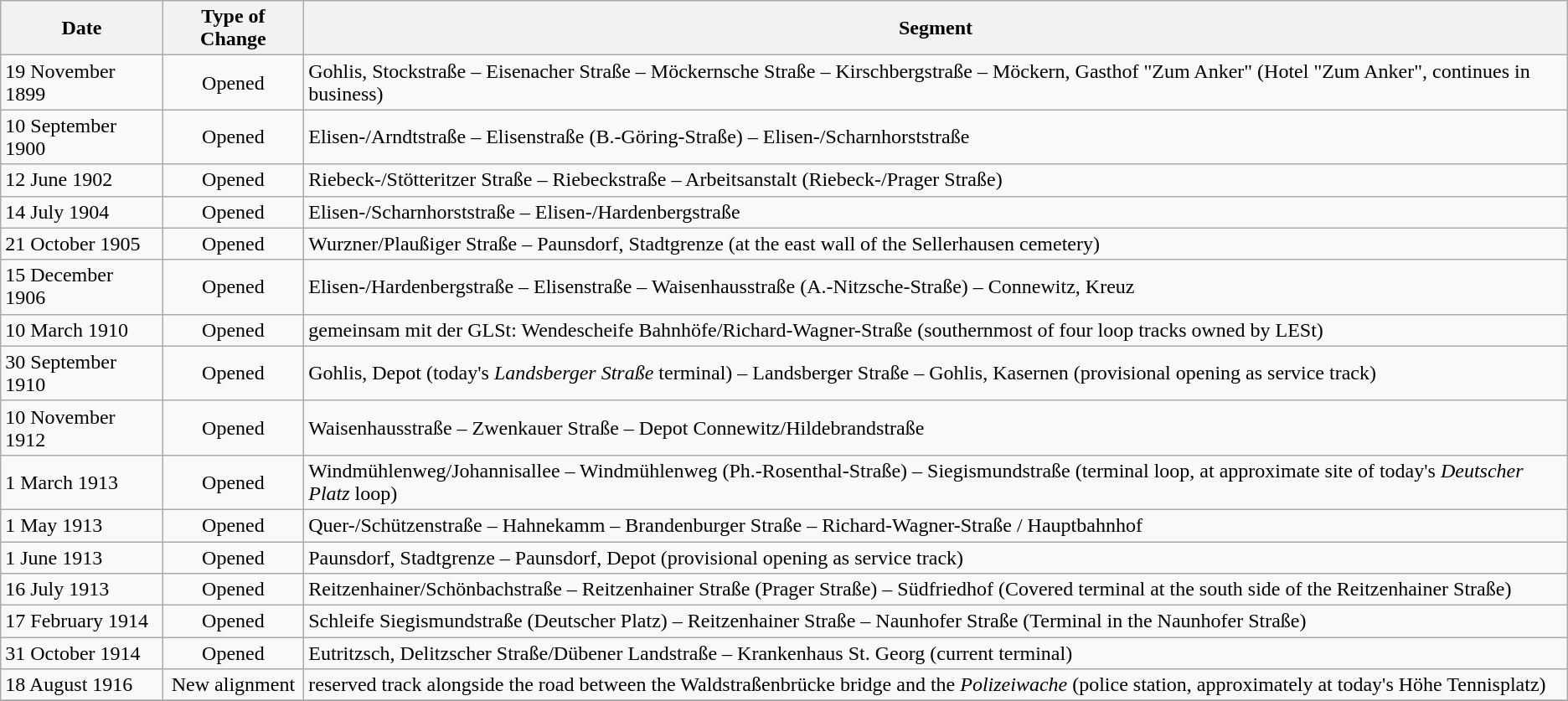<table class="wikitable">
<tr>
<th>Date</th>
<th>Type of Change</th>
<th>Segment</th>
</tr>
<tr>
<td>19 November 1899</td>
<td align="center">Opened</td>
<td>Gohlis, Stockstraße – Eisenacher Straße – Möckernsche Straße – Kirschbergstraße – Möckern, Gasthof "Zum Anker" (Hotel "Zum Anker", continues in business)</td>
</tr>
<tr>
<td>10 September 1900</td>
<td align="center">Opened</td>
<td>Elisen-/Arndtstraße – Elisenstraße (B.-Göring-Straße) – Elisen-/Scharnhorststraße</td>
</tr>
<tr>
<td>12 June 1902</td>
<td align="center">Opened</td>
<td>Riebeck-/Stötteritzer Straße – Riebeckstraße – Arbeitsanstalt (Riebeck-/Prager Straße)</td>
</tr>
<tr>
<td>14 July 1904</td>
<td align="center">Opened</td>
<td>Elisen-/Scharnhorststraße – Elisen-/Hardenbergstraße</td>
</tr>
<tr>
<td>21 October 1905</td>
<td align="center">Opened</td>
<td>Wurzner/Plaußiger Straße – Paunsdorf, Stadtgrenze (at the east wall of the Sellerhausen cemetery)</td>
</tr>
<tr>
<td>15 December 1906</td>
<td align="center">Opened</td>
<td>Elisen-/Hardenbergstraße – Elisenstraße – Waisenhausstraße (A.-Nitzsche-Straße) – Connewitz, Kreuz</td>
</tr>
<tr>
<td>10 March 1910</td>
<td align="center">Opened</td>
<td>gemeinsam mit der GLSt:  Wendescheife Bahnhöfe/Richard-Wagner-Straße (southernmost of four loop tracks owned by LESt)</td>
</tr>
<tr>
<td>30 September 1910</td>
<td align="center">Opened</td>
<td>Gohlis, Depot (today's <em>Landsberger Straße</em> terminal) – Landsberger Straße – Gohlis, Kasernen (provisional opening as service track)</td>
</tr>
<tr>
<td>10 November 1912</td>
<td align="center">Opened</td>
<td>Waisenhausstraße – Zwenkauer Straße – Depot Connewitz/Hildebrandstraße</td>
</tr>
<tr>
<td>1 March 1913</td>
<td align="center">Opened</td>
<td>Windmühlenweg/Johannisallee – Windmühlenweg (Ph.-Rosenthal-Straße) – Siegismundstraße (terminal loop, at approximate site of today's <em>Deutscher Platz</em> loop)</td>
</tr>
<tr>
<td>1 May 1913</td>
<td align="center">Opened</td>
<td>Quer-/Schützenstraße – Hahnekamm – Brandenburger Straße – Richard-Wagner-Straße / Hauptbahnhof</td>
</tr>
<tr>
<td>1 June 1913</td>
<td align="center">Opened</td>
<td>Paunsdorf, Stadtgrenze – Paunsdorf, Depot (provisional opening as service track)</td>
</tr>
<tr>
<td>16 July 1913</td>
<td align="center">Opened</td>
<td>Reitzenhainer/Schönbachstraße – Reitzenhainer Straße (Prager Straße) – Südfriedhof (Covered terminal at the south side of the Reitzenhainer Straße)</td>
</tr>
<tr>
<td>17 February 1914</td>
<td align="center">Opened</td>
<td>Schleife Siegismundstraße (Deutscher Platz) – Reitzenhainer Straße – Naunhofer Straße (Terminal in the Naunhofer Straße)</td>
</tr>
<tr>
<td>31 October 1914</td>
<td align="center">Opened</td>
<td>Eutritzsch, Delitzscher Straße/Dübener Landstraße – Krankenhaus St. Georg (current terminal)</td>
</tr>
<tr>
<td>18 August 1916</td>
<td align="center">New alignment</td>
<td>reserved track alongside the road between the Waldstraßenbrücke bridge and the <em>Polizeiwache</em> (police station, approximately at today's Höhe Tennisplatz)</td>
</tr>
<tr>
</tr>
</table>
